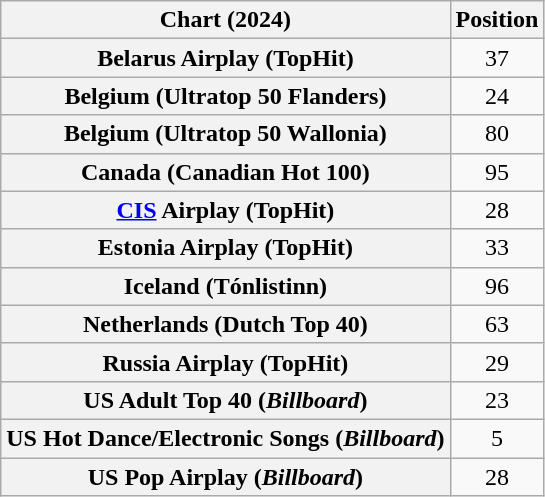<table class="wikitable sortable plainrowheaders" style="text-align:center">
<tr>
<th scope="col">Chart (2024)</th>
<th scope="col">Position</th>
</tr>
<tr>
<th scope="row">Belarus Airplay (TopHit)</th>
<td>37</td>
</tr>
<tr>
<th scope="row">Belgium (Ultratop 50 Flanders)</th>
<td>24</td>
</tr>
<tr>
<th scope="row">Belgium (Ultratop 50 Wallonia)</th>
<td>80</td>
</tr>
<tr>
<th scope="row">Canada (Canadian Hot 100)</th>
<td>95</td>
</tr>
<tr>
<th scope="row"><a href='#'>CIS</a> Airplay (TopHit)</th>
<td>28</td>
</tr>
<tr>
<th scope="row">Estonia Airplay (TopHit)</th>
<td>33</td>
</tr>
<tr>
<th scope="row">Iceland (Tónlistinn)</th>
<td>96</td>
</tr>
<tr>
<th scope="row">Netherlands (Dutch Top 40)</th>
<td>63</td>
</tr>
<tr>
<th scope="row">Russia Airplay (TopHit)</th>
<td>29</td>
</tr>
<tr>
<th scope="row">US Adult Top 40 (<em>Billboard</em>)</th>
<td>23</td>
</tr>
<tr>
<th scope="row">US Hot Dance/Electronic Songs (<em>Billboard</em>)</th>
<td>5</td>
</tr>
<tr>
<th scope="row">US Pop Airplay (<em>Billboard</em>)</th>
<td>28</td>
</tr>
</table>
